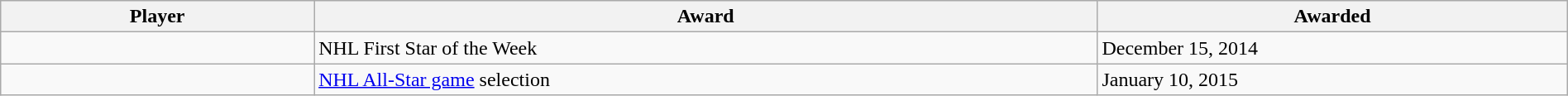<table class="wikitable sortable" style="width:100%;">
<tr>
<th style="width:20%;">Player</th>
<th style="width:50%;">Award</th>
<th style="width:30%;" data-sort-type="date">Awarded</th>
</tr>
<tr>
<td></td>
<td>NHL First Star of the Week</td>
<td>December 15, 2014</td>
</tr>
<tr>
<td></td>
<td><a href='#'>NHL All-Star game</a> selection</td>
<td>January 10, 2015</td>
</tr>
</table>
